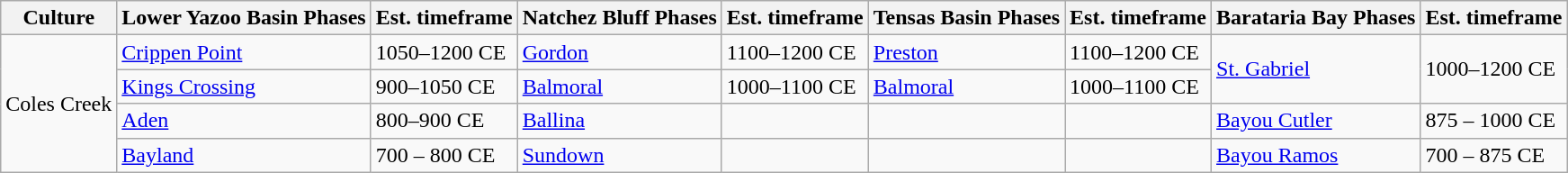<table class="wikitable">
<tr>
<th>Culture</th>
<th>Lower Yazoo Basin Phases</th>
<th>Est. timeframe</th>
<th>Natchez Bluff Phases</th>
<th>Est. timeframe</th>
<th>Tensas Basin Phases</th>
<th>Est. timeframe</th>
<th>Barataria Bay Phases</th>
<th>Est. timeframe</th>
</tr>
<tr>
<td rowspan="4">Coles Creek</td>
<td><a href='#'>Crippen Point</a></td>
<td>1050–1200 CE</td>
<td><a href='#'>Gordon</a></td>
<td>1100–1200 CE</td>
<td><a href='#'>Preston</a></td>
<td>1100–1200 CE</td>
<td rowspan="2"><a href='#'>St. Gabriel</a></td>
<td rowspan="2">1000–1200 CE</td>
</tr>
<tr>
<td><a href='#'>Kings Crossing</a></td>
<td>900–1050 CE</td>
<td><a href='#'>Balmoral</a></td>
<td>1000–1100 CE</td>
<td><a href='#'>Balmoral</a></td>
<td>1000–1100 CE</td>
</tr>
<tr>
<td><a href='#'>Aden</a></td>
<td>800–900 CE</td>
<td><a href='#'>Ballina</a></td>
<td></td>
<td></td>
<td></td>
<td><a href='#'>Bayou Cutler</a></td>
<td>875 – 1000 CE</td>
</tr>
<tr>
<td><a href='#'>Bayland</a></td>
<td>700 – 800 CE</td>
<td><a href='#'>Sundown</a></td>
<td></td>
<td></td>
<td></td>
<td><a href='#'>Bayou Ramos</a></td>
<td>700 – 875 CE</td>
</tr>
</table>
